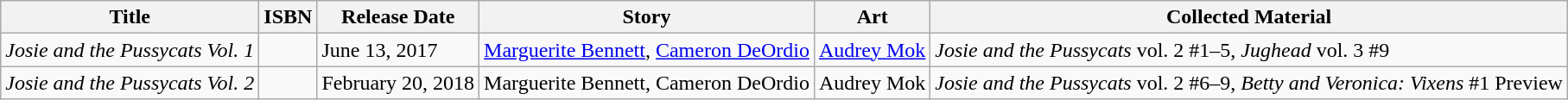<table class="wikitable">
<tr>
<th>Title</th>
<th>ISBN</th>
<th>Release Date</th>
<th>Story</th>
<th>Art</th>
<th>Collected Material</th>
</tr>
<tr>
<td><em>Josie and the Pussycats Vol. 1</em></td>
<td></td>
<td>June 13, 2017</td>
<td><a href='#'>Marguerite Bennett</a>, <a href='#'>Cameron DeOrdio</a></td>
<td><a href='#'>Audrey Mok</a></td>
<td><em>Josie and the Pussycats</em> vol. 2 #1–5, <em>Jughead</em> vol. 3 #9</td>
</tr>
<tr>
<td><em>Josie and the Pussycats Vol. 2</em></td>
<td></td>
<td>February 20, 2018</td>
<td>Marguerite Bennett, Cameron DeOrdio</td>
<td>Audrey Mok</td>
<td><em>Josie and the Pussycats</em> vol. 2 #6–9, <em>Betty and Veronica: Vixens</em> #1 Preview</td>
</tr>
</table>
